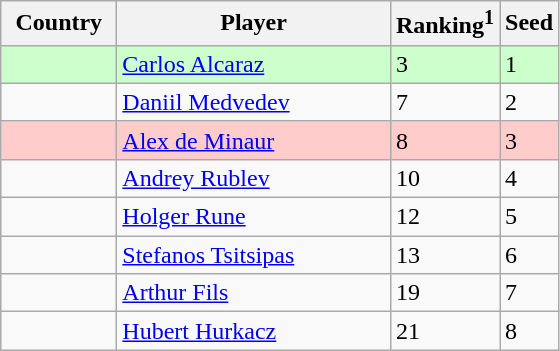<table class="sortable wikitable">
<tr>
<th width="70">Country</th>
<th width="175">Player</th>
<th>Ranking<sup>1</sup></th>
<th>Seed</th>
</tr>
<tr bgcolor=#cfc>
<td></td>
<td><a href='#'>Carlos Alcaraz</a></td>
<td>3</td>
<td>1</td>
</tr>
<tr>
<td></td>
<td><a href='#'>Daniil Medvedev</a></td>
<td>7</td>
<td>2</td>
</tr>
<tr bgcolor=#fcc>
<td></td>
<td><a href='#'>Alex de Minaur</a></td>
<td>8</td>
<td>3</td>
</tr>
<tr>
<td></td>
<td><a href='#'>Andrey Rublev</a></td>
<td>10</td>
<td>4</td>
</tr>
<tr>
<td></td>
<td><a href='#'>Holger Rune</a></td>
<td>12</td>
<td>5</td>
</tr>
<tr>
<td></td>
<td><a href='#'>Stefanos Tsitsipas</a></td>
<td>13</td>
<td>6</td>
</tr>
<tr>
<td></td>
<td><a href='#'>Arthur Fils</a></td>
<td>19</td>
<td>7</td>
</tr>
<tr>
<td></td>
<td><a href='#'>Hubert Hurkacz</a></td>
<td>21</td>
<td>8</td>
</tr>
</table>
